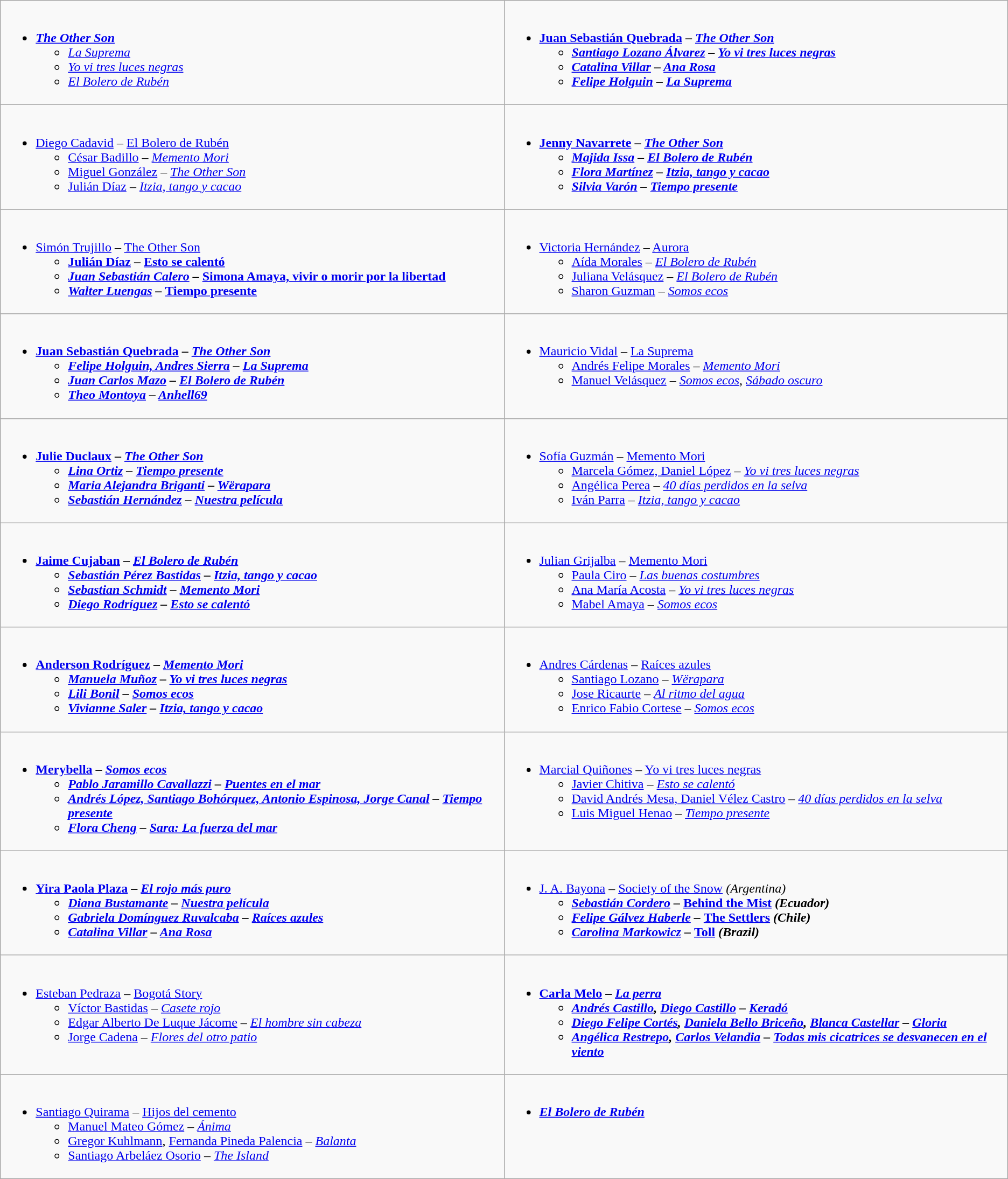<table class=wikitable>
<tr>
<td valign="top" width="50%"><br><ul><li><strong><em><a href='#'>The Other Son</a></em></strong><ul><li><em><a href='#'>La Suprema</a></em></li><li><em><a href='#'>Yo vi tres luces negras</a></em></li><li><em><a href='#'>El Bolero de Rubén</a></em></li></ul></li></ul></td>
<td valign="top" width="50%"><br><ul><li><strong><a href='#'>Juan Sebastián Quebrada</a> – <em><a href='#'>The Other Son</a><strong><em><ul><li><a href='#'>Santiago Lozano Álvarez</a> – </em><a href='#'>Yo vi tres luces negras</a><em></li><li><a href='#'>Catalina Villar</a> – </em><a href='#'>Ana Rosa</a><em></li><li><a href='#'>Felipe Holguin</a> – </em><a href='#'>La Suprema</a><em></li></ul></li></ul></td>
</tr>
<tr>
<td valign="top" width="50%"><br><ul><li></strong><a href='#'>Diego Cadavid</a> – </em><a href='#'>El Bolero de Rubén</a></em></strong><ul><li><a href='#'>César Badillo</a> – <em><a href='#'>Memento Mori</a></em></li><li><a href='#'>Miguel González</a> – <em><a href='#'>The Other Son</a></em></li><li><a href='#'>Julián Díaz</a> – <em><a href='#'>Itzia, tango y cacao</a></em></li></ul></li></ul></td>
<td valign="top" width="50%"><br><ul><li><strong><a href='#'>Jenny Navarrete</a> – <em><a href='#'>The Other Son</a><strong><em><ul><li><a href='#'>Majida Issa</a> – </em><a href='#'>El Bolero de Rubén</a><em></li><li><a href='#'>Flora Martínez</a> – </em><a href='#'>Itzia, tango y cacao</a><em></li><li><a href='#'>Silvia Varón</a> – </em><a href='#'>Tiempo presente</a><em></li></ul></li></ul></td>
</tr>
<tr>
<td valign="top" width="50%"><br><ul><li></strong><a href='#'>Simón Trujillo</a> – <a href='#'>The Other Son</a><strong><ul><li><a href='#'>Julián Díaz</a> – </em><a href='#'>Esto se calentó</a><em></li><li><a href='#'>Juan Sebastián Calero</a> – </em><a href='#'>Simona Amaya, vivir o morir por la libertad</a><em></li><li><a href='#'>Walter Luengas</a> – </em><a href='#'>Tiempo presente</a><em></li></ul></li></ul></td>
<td valign="top" width="50%"><br><ul><li></strong><a href='#'>Victoria Hernández</a> – </em><a href='#'>Aurora</a></em></strong><ul><li><a href='#'>Aída Morales</a> – <em><a href='#'>El Bolero de Rubén</a></em></li><li><a href='#'>Juliana Velásquez</a> – <em><a href='#'>El Bolero de Rubén</a></em></li><li><a href='#'>Sharon Guzman</a> – <em><a href='#'>Somos ecos</a></em></li></ul></li></ul></td>
</tr>
<tr>
<td valign="top" width="50%"><br><ul><li><strong><a href='#'>Juan Sebastián Quebrada</a> – <em><a href='#'>The Other Son</a><strong><em><ul><li><a href='#'>Felipe Holguin, Andres Sierra</a> – </em><a href='#'>La Suprema</a><em></li><li><a href='#'>Juan Carlos Mazo</a> – </em><a href='#'>El Bolero de Rubén</a><em></li><li><a href='#'>Theo Montoya</a> – </em><a href='#'>Anhell69</a><em></li></ul></li></ul></td>
<td valign="top" width="50%"><br><ul><li></strong><a href='#'>Mauricio Vidal</a> – </em><a href='#'>La Suprema</a></em></strong><ul><li><a href='#'>Andrés Felipe Morales</a> – <em><a href='#'>Memento Mori</a></em></li><li><a href='#'>Manuel Velásquez</a> – <em><a href='#'>Somos ecos</a></em>, <em><a href='#'>Sábado oscuro</a></em></li></ul></li></ul></td>
</tr>
<tr>
<td valign="top" width="50%"><br><ul><li><strong><a href='#'>Julie Duclaux</a> – <em><a href='#'>The Other Son</a><strong><em><ul><li><a href='#'>Lina Ortiz</a> – </em><a href='#'>Tiempo presente</a><em></li><li><a href='#'>Maria Alejandra Briganti</a> – </em><a href='#'>Wërapara</a><em></li><li><a href='#'>Sebastián Hernández</a> – </em><a href='#'>Nuestra película</a><em></li></ul></li></ul></td>
<td valign="top" width="50%"><br><ul><li></strong><a href='#'>Sofía Guzmán</a> – </em><a href='#'>Memento Mori</a></em></strong><ul><li><a href='#'>Marcela Gómez, Daniel López</a> – <em><a href='#'>Yo vi tres luces negras</a></em></li><li><a href='#'>Angélica Perea</a> – <em><a href='#'>40 días perdidos en la selva</a></em></li><li><a href='#'>Iván Parra</a> – <em><a href='#'>Itzia, tango y cacao</a></em></li></ul></li></ul></td>
</tr>
<tr>
<td valign="top" width="50%"><br><ul><li><strong><a href='#'>Jaime Cujaban</a> – <em><a href='#'>El Bolero de Rubén</a><strong><em><ul><li><a href='#'>Sebastián Pérez Bastidas</a> – </em><a href='#'>Itzia, tango y cacao</a><em></li><li><a href='#'>Sebastian Schmidt</a> – </em><a href='#'>Memento Mori</a><em></li><li><a href='#'>Diego Rodríguez</a> – </em><a href='#'>Esto se calentó</a><em></li></ul></li></ul></td>
<td valign="top" width="50%"><br><ul><li></strong><a href='#'>Julian Grijalba</a> – </em><a href='#'>Memento Mori</a></em></strong><ul><li><a href='#'>Paula Ciro</a> – <em><a href='#'>Las buenas costumbres</a></em></li><li><a href='#'>Ana María Acosta</a> – <em><a href='#'>Yo vi tres luces negras</a></em></li><li><a href='#'>Mabel Amaya</a> – <em><a href='#'>Somos ecos</a></em></li></ul></li></ul></td>
</tr>
<tr>
<td valign="top" width="50%"><br><ul><li><strong><a href='#'>Anderson Rodríguez</a> – <em><a href='#'>Memento Mori</a><strong><em><ul><li><a href='#'>Manuela Muñoz</a> – </em><a href='#'>Yo vi tres luces negras</a><em></li><li><a href='#'>Lili Bonil</a> – </em><a href='#'>Somos ecos</a><em></li><li><a href='#'>Vivianne Saler</a> – </em><a href='#'>Itzia, tango y cacao</a><em></li></ul></li></ul></td>
<td valign="top" width="50%"><br><ul><li></strong><a href='#'>Andres Cárdenas</a> – </em><a href='#'>Raíces azules</a></em></strong><ul><li><a href='#'>Santiago Lozano</a> – <em><a href='#'>Wërapara</a></em></li><li><a href='#'>Jose Ricaurte</a> – <em><a href='#'>Al ritmo del agua</a></em></li><li><a href='#'>Enrico Fabio Cortese</a> – <em><a href='#'>Somos ecos</a></em></li></ul></li></ul></td>
</tr>
<tr>
<td valign="top" width="50%"><br><ul><li><strong><a href='#'>Merybella</a> – <em><a href='#'>Somos ecos</a><strong><em><ul><li><a href='#'>Pablo Jaramillo Cavallazzi</a> – </em><a href='#'>Puentes en el mar</a><em></li><li><a href='#'>Andrés López, Santiago Bohórquez, Antonio Espinosa, Jorge Canal</a> – </em><a href='#'>Tiempo presente</a><em></li><li><a href='#'>Flora Cheng</a> – </em><a href='#'>Sara: La fuerza del mar</a><em></li></ul></li></ul></td>
<td valign="top" width="50%"><br><ul><li></strong><a href='#'>Marcial Quiñones</a> – </em><a href='#'>Yo vi tres luces negras</a></em></strong><ul><li><a href='#'>Javier Chitiva</a> – <em><a href='#'>Esto se calentó</a></em></li><li><a href='#'>David Andrés Mesa, Daniel Vélez Castro</a> – <em><a href='#'>40 días perdidos en la selva</a></em></li><li><a href='#'>Luis Miguel Henao</a> – <em><a href='#'>Tiempo presente</a></em></li></ul></li></ul></td>
</tr>
<tr>
<td valign="top" width="50%"><br><ul><li><strong><a href='#'>Yira Paola Plaza</a> – <em><a href='#'>El rojo más puro</a><strong><em><ul><li><a href='#'>Diana Bustamante</a> – </em><a href='#'>Nuestra película</a><em></li><li><a href='#'>Gabriela Domínguez Ruvalcaba</a> – </em><a href='#'>Raíces azules</a><em></li><li><a href='#'>Catalina Villar</a> – </em><a href='#'>Ana Rosa</a><em></li></ul></li></ul></td>
<td valign="top" width="50%"><br><ul><li></strong><a href='#'>J. A. Bayona</a> – </em><a href='#'>Society of the Snow</a><em> (Argentina)<strong><ul><li><a href='#'>Sebastián Cordero</a> – </em><a href='#'>Behind the Mist</a><em> (Ecuador)</li><li><a href='#'>Felipe Gálvez Haberle</a> – </em><a href='#'>The Settlers</a><em> (Chile)</li><li><a href='#'>Carolina Markowicz</a> – </em><a href='#'>Toll</a><em> (Brazil)</li></ul></li></ul></td>
</tr>
<tr>
<td valign="top" width="50%"><br><ul><li></strong><a href='#'>Esteban Pedraza</a> – </em><a href='#'>Bogotá Story</a></em></strong><ul><li><a href='#'>Víctor Bastidas</a> – <em><a href='#'>Casete rojo</a></em></li><li><a href='#'>Edgar Alberto De Luque Jácome</a> – <em><a href='#'>El hombre sin cabeza</a></em></li><li><a href='#'>Jorge Cadena</a> – <em><a href='#'>Flores del otro patio</a></em></li></ul></li></ul></td>
<td valign="top" width="50%"><br><ul><li><strong><a href='#'>Carla Melo</a> – <em><a href='#'>La perra</a><strong><em><ul><li><a href='#'>Andrés Castillo</a>, <a href='#'>Diego Castillo</a> – </em><a href='#'>Keradó</a><em></li><li><a href='#'>Diego Felipe Cortés</a>, <a href='#'>Daniela Bello Briceño</a>, <a href='#'>Blanca Castellar</a> – </em><a href='#'>Gloria</a><em></li><li><a href='#'>Angélica Restrepo</a>, <a href='#'>Carlos Velandia</a> – </em><a href='#'>Todas mis cicatrices se desvanecen en el viento</a><em></li></ul></li></ul></td>
</tr>
<tr>
<td valign="top" width="50%"><br><ul><li></strong><a href='#'>Santiago Quirama</a> – </em><a href='#'>Hijos del cemento</a></em></strong><ul><li><a href='#'>Manuel Mateo Gómez</a> – <em><a href='#'>Ánima</a></em></li><li><a href='#'>Gregor Kuhlmann</a>, <a href='#'>Fernanda Pineda Palencia</a> – <em><a href='#'>Balanta</a></em></li><li><a href='#'>Santiago Arbeláez Osorio</a> – <em><a href='#'>The Island</a></em></li></ul></li></ul></td>
<td valign="top" width="50%"><br><ul><li><strong><em><a href='#'>El Bolero de Rubén</a></em></strong></li></ul></td>
</tr>
</table>
